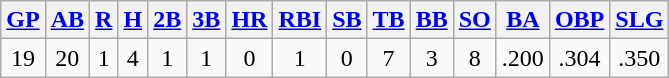<table class="wikitable">
<tr>
<th><a href='#'>GP</a></th>
<th><a href='#'>AB</a></th>
<th><a href='#'>R</a></th>
<th><a href='#'>H</a></th>
<th><a href='#'>2B</a></th>
<th><a href='#'>3B</a></th>
<th><a href='#'>HR</a></th>
<th><a href='#'>RBI</a></th>
<th><a href='#'>SB</a></th>
<th><a href='#'>TB</a></th>
<th><a href='#'>BB</a></th>
<th><a href='#'>SO</a></th>
<th><a href='#'>BA</a></th>
<th><a href='#'>OBP</a></th>
<th><a href='#'>SLG</a></th>
</tr>
<tr align=center>
<td>19</td>
<td>20</td>
<td>1</td>
<td>4</td>
<td>1</td>
<td>1</td>
<td>0</td>
<td>1</td>
<td>0</td>
<td>7</td>
<td>3</td>
<td>8</td>
<td>.200</td>
<td>.304</td>
<td>.350</td>
</tr>
</table>
